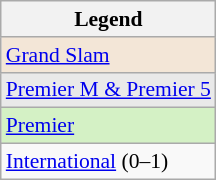<table class="wikitable" style="font-size:90%;">
<tr>
<th>Legend</th>
</tr>
<tr>
<td bgcolor="#f3e6d7"><a href='#'>Grand Slam</a></td>
</tr>
<tr>
<td bgcolor="#e9e9e9"><a href='#'>Premier M & Premier 5</a></td>
</tr>
<tr>
<td bgcolor="#d4f1c5"><a href='#'>Premier</a></td>
</tr>
<tr>
<td><a href='#'>International</a> (0–1)</td>
</tr>
</table>
